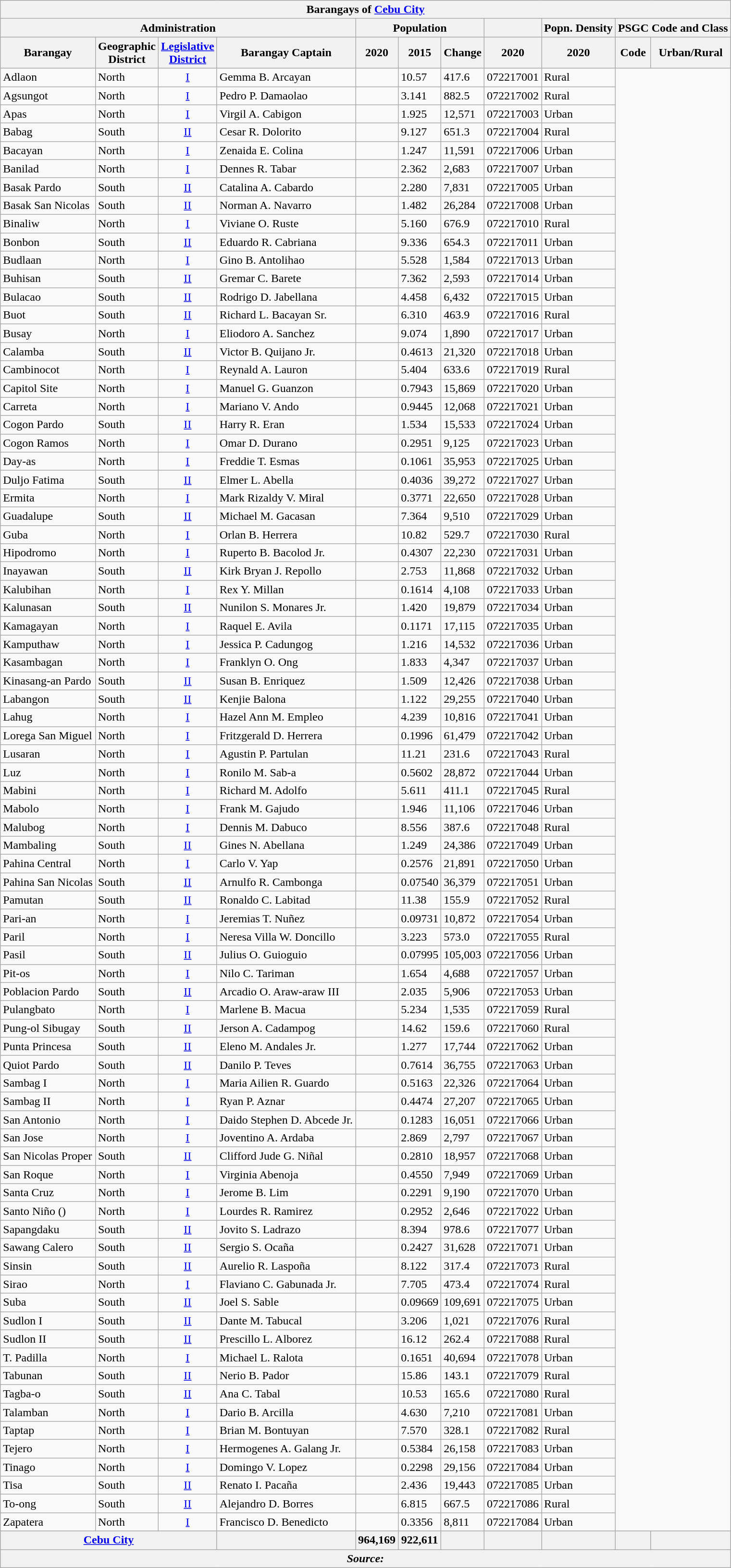<table class="wikitable sortable" style="font-size:100%;">
<tr>
<th colspan="11">Barangays of <a href='#'>Cebu City</a></th>
</tr>
<tr>
<th colspan="4">Administration</th>
<th colspan="3">Population</th>
<th></th>
<th>Popn. Density</th>
<th colspan="2">PSGC Code and Class</th>
</tr>
<tr style="background:#efefcc;">
<th style="text-align:center;">Barangay</th>
<th style="text-align:center;">Geographic<br>District</th>
<th style="text-align:center;"><a href='#'>Legislative<br>District</a></th>
<th style="text-align:center;">Barangay Captain<br></th>
<th style="text-align:center;">2020</th>
<th>2015</th>
<th>Change</th>
<th>2020</th>
<th>2020</th>
<th style="text-align:center;">Code</th>
<th style="text-align:center;">Urban/Rural</th>
</tr>
<tr style=>
<td>Adlaon</td>
<td>North</td>
<td style="text-align:center;"><a href='#'>I</a></td>
<td>Gemma B. Arcayan</td>
<td></td>
<td>10.57</td>
<td>417.6</td>
<td>072217001</td>
<td>Rural</td>
</tr>
<tr style=>
<td>Agsungot</td>
<td>North</td>
<td style="text-align:center;"><a href='#'>I</a></td>
<td>Pedro P. Damaolao</td>
<td></td>
<td>3.141</td>
<td>882.5</td>
<td>072217002</td>
<td>Rural</td>
</tr>
<tr style=>
<td>Apas</td>
<td>North</td>
<td style="text-align:center;"><a href='#'>I</a></td>
<td>Virgil A. Cabigon</td>
<td></td>
<td>1.925</td>
<td>12,571</td>
<td>072217003</td>
<td>Urban</td>
</tr>
<tr style=>
<td>Babag</td>
<td>South</td>
<td style="text-align:center;"><a href='#'>II</a></td>
<td>Cesar R. Dolorito</td>
<td></td>
<td>9.127</td>
<td>651.3</td>
<td>072217004</td>
<td>Rural</td>
</tr>
<tr style=>
<td>Bacayan</td>
<td>North</td>
<td style="text-align:center;"><a href='#'>I</a></td>
<td>Zenaida E. Colina</td>
<td></td>
<td>1.247</td>
<td>11,591</td>
<td>072217006</td>
<td>Urban</td>
</tr>
<tr style=>
<td>Banilad</td>
<td>North</td>
<td style="text-align:center;"><a href='#'>I</a></td>
<td>Dennes R. Tabar</td>
<td></td>
<td>2.362</td>
<td>2,683</td>
<td>072217007</td>
<td>Urban</td>
</tr>
<tr style=>
<td>Basak Pardo</td>
<td>South</td>
<td style="text-align:center;"><a href='#'>II</a></td>
<td>Catalina A. Cabardo</td>
<td></td>
<td>2.280</td>
<td>7,831</td>
<td>072217005</td>
<td>Urban</td>
</tr>
<tr style=>
<td>Basak San Nicolas</td>
<td>South</td>
<td style="text-align:center;"><a href='#'>II</a></td>
<td>Norman A. Navarro</td>
<td></td>
<td>1.482</td>
<td>26,284</td>
<td>072217008</td>
<td>Urban</td>
</tr>
<tr style=>
<td>Binaliw</td>
<td>North</td>
<td style="text-align:center;"><a href='#'>I</a></td>
<td>Viviane O. Ruste</td>
<td></td>
<td>5.160</td>
<td>676.9</td>
<td>072217010</td>
<td>Rural</td>
</tr>
<tr style=>
<td>Bonbon</td>
<td>South</td>
<td style="text-align:center;"><a href='#'>II</a></td>
<td>Eduardo R. Cabriana</td>
<td></td>
<td>9.336</td>
<td>654.3</td>
<td>072217011</td>
<td>Urban</td>
</tr>
<tr style=>
<td>Budlaan</td>
<td>North</td>
<td style="text-align:center;"><a href='#'>I</a></td>
<td>Gino B. Antolihao</td>
<td></td>
<td>5.528</td>
<td>1,584</td>
<td>072217013</td>
<td>Urban</td>
</tr>
<tr style=>
<td>Buhisan</td>
<td>South</td>
<td style="text-align:center;"><a href='#'>II</a></td>
<td>Gremar C. Barete</td>
<td></td>
<td>7.362</td>
<td>2,593</td>
<td>072217014</td>
<td>Urban</td>
</tr>
<tr style=>
<td>Bulacao</td>
<td>South</td>
<td style="text-align:center;"><a href='#'>II</a></td>
<td>Rodrigo D. Jabellana</td>
<td></td>
<td>4.458</td>
<td>6,432</td>
<td>072217015</td>
<td>Urban</td>
</tr>
<tr style=>
<td>Buot</td>
<td>South</td>
<td style="text-align:center;"><a href='#'>II</a></td>
<td>Richard L. Bacayan Sr.</td>
<td></td>
<td>6.310</td>
<td>463.9</td>
<td>072217016</td>
<td>Rural</td>
</tr>
<tr style=>
<td>Busay</td>
<td>North</td>
<td style="text-align:center;"><a href='#'>I</a></td>
<td>Eliodoro A. Sanchez</td>
<td></td>
<td>9.074</td>
<td>1,890</td>
<td>072217017</td>
<td>Urban</td>
</tr>
<tr style=>
<td>Calamba</td>
<td>South</td>
<td style="text-align:center;"><a href='#'>II</a></td>
<td>Victor B. Quijano Jr.</td>
<td></td>
<td>0.4613</td>
<td>21,320</td>
<td>072217018</td>
<td>Urban</td>
</tr>
<tr style=>
<td>Cambinocot</td>
<td>North</td>
<td style="text-align:center;"><a href='#'>I</a></td>
<td>Reynald A. Lauron</td>
<td></td>
<td>5.404</td>
<td>633.6</td>
<td>072217019</td>
<td>Rural</td>
</tr>
<tr style=>
<td>Capitol Site</td>
<td>North</td>
<td style="text-align:center;"><a href='#'>I</a></td>
<td>Manuel G. Guanzon</td>
<td></td>
<td>0.7943</td>
<td>15,869</td>
<td>072217020</td>
<td>Urban</td>
</tr>
<tr style=>
<td>Carreta</td>
<td>North</td>
<td style="text-align:center;"><a href='#'>I</a></td>
<td>Mariano V. Ando</td>
<td></td>
<td>0.9445</td>
<td>12,068</td>
<td>072217021</td>
<td>Urban</td>
</tr>
<tr style=>
<td>Cogon Pardo</td>
<td>South</td>
<td style="text-align:center;"><a href='#'>II</a></td>
<td>Harry R. Eran</td>
<td></td>
<td>1.534</td>
<td>15,533</td>
<td>072217024</td>
<td>Urban</td>
</tr>
<tr style=>
<td>Cogon Ramos</td>
<td>North</td>
<td style="text-align:center;"><a href='#'>I</a></td>
<td>Omar D. Durano</td>
<td></td>
<td>0.2951</td>
<td>9,125</td>
<td>072217023</td>
<td>Urban</td>
</tr>
<tr style=>
<td>Day‑as</td>
<td>North</td>
<td style="text-align:center;"><a href='#'>I</a></td>
<td>Freddie T. Esmas</td>
<td></td>
<td>0.1061</td>
<td>35,953</td>
<td>072217025</td>
<td>Urban</td>
</tr>
<tr style=>
<td>Duljo Fatima</td>
<td>South</td>
<td style="text-align:center;"><a href='#'>II</a></td>
<td>Elmer L. Abella</td>
<td></td>
<td>0.4036</td>
<td>39,272</td>
<td>072217027</td>
<td>Urban</td>
</tr>
<tr style=>
<td>Ermita</td>
<td>North</td>
<td style="text-align:center;"><a href='#'>I</a></td>
<td>Mark Rizaldy V. Miral</td>
<td></td>
<td>0.3771</td>
<td>22,650</td>
<td>072217028</td>
<td>Urban</td>
</tr>
<tr style=>
<td>Guadalupe</td>
<td>South</td>
<td style="text-align:center;"><a href='#'>II</a></td>
<td>Michael M. Gacasan</td>
<td></td>
<td>7.364</td>
<td>9,510</td>
<td>072217029</td>
<td>Urban</td>
</tr>
<tr style=>
<td>Guba</td>
<td>North</td>
<td style="text-align:center;"><a href='#'>I</a></td>
<td>Orlan B. Herrera</td>
<td></td>
<td>10.82</td>
<td>529.7</td>
<td>072217030</td>
<td>Rural</td>
</tr>
<tr style=>
<td>Hipodromo</td>
<td>North</td>
<td style="text-align:center;"><a href='#'>I</a></td>
<td>Ruperto B. Bacolod Jr.</td>
<td></td>
<td>0.4307</td>
<td>22,230</td>
<td>072217031</td>
<td>Urban</td>
</tr>
<tr style=>
<td>Inayawan</td>
<td>South</td>
<td style="text-align:center;"><a href='#'>II</a></td>
<td>Kirk Bryan J. Repollo</td>
<td></td>
<td>2.753</td>
<td>11,868</td>
<td>072217032</td>
<td>Urban</td>
</tr>
<tr style=>
<td>Kalubihan</td>
<td>North</td>
<td style="text-align:center;"><a href='#'>I</a></td>
<td>Rex Y. Millan</td>
<td></td>
<td>0.1614</td>
<td>4,108</td>
<td>072217033</td>
<td>Urban</td>
</tr>
<tr style=>
<td>Kalunasan</td>
<td>South</td>
<td style="text-align:center;"><a href='#'>II</a></td>
<td>Nunilon S. Monares Jr.</td>
<td></td>
<td>1.420</td>
<td>19,879</td>
<td>072217034</td>
<td>Urban</td>
</tr>
<tr style=>
<td>Kamagayan</td>
<td>North</td>
<td style="text-align:center;"><a href='#'>I</a></td>
<td>Raquel E. Avila</td>
<td></td>
<td>0.1171</td>
<td>17,115</td>
<td>072217035</td>
<td>Urban</td>
</tr>
<tr style=>
<td>Kamputhaw </td>
<td>North</td>
<td style="text-align:center;"><a href='#'>I</a></td>
<td>Jessica P. Cadungog</td>
<td></td>
<td>1.216</td>
<td>14,532</td>
<td>072217036</td>
<td>Urban</td>
</tr>
<tr style=>
<td>Kasambagan</td>
<td>North</td>
<td style="text-align:center;"><a href='#'>I</a></td>
<td>Franklyn O. Ong</td>
<td></td>
<td>1.833</td>
<td>4,347</td>
<td>072217037</td>
<td>Urban</td>
</tr>
<tr style=>
<td>Kinasang‑an Pardo</td>
<td>South</td>
<td style="text-align:center;"><a href='#'>II</a></td>
<td>Susan B. Enriquez</td>
<td></td>
<td>1.509</td>
<td>12,426</td>
<td>072217038</td>
<td>Urban</td>
</tr>
<tr style=>
<td>Labangon</td>
<td>South</td>
<td style="text-align:center;"><a href='#'>II</a></td>
<td>Kenjie Balona</td>
<td></td>
<td>1.122</td>
<td>29,255</td>
<td>072217040</td>
<td>Urban</td>
</tr>
<tr style=>
<td>Lahug</td>
<td>North</td>
<td style="text-align:center;"><a href='#'>I</a></td>
<td>Hazel Ann M. Empleo</td>
<td></td>
<td>4.239</td>
<td>10,816</td>
<td>072217041</td>
<td>Urban</td>
</tr>
<tr style=>
<td>Lorega San Miguel</td>
<td>North</td>
<td style="text-align:center;"><a href='#'>I</a></td>
<td>Fritzgerald D. Herrera</td>
<td></td>
<td>0.1996</td>
<td>61,479</td>
<td>072217042</td>
<td>Urban</td>
</tr>
<tr style=>
<td>Lusaran</td>
<td>North</td>
<td style="text-align:center;"><a href='#'>I</a></td>
<td>Agustin P. Partulan</td>
<td></td>
<td>11.21</td>
<td>231.6</td>
<td>072217043</td>
<td>Rural</td>
</tr>
<tr style=>
<td>Luz</td>
<td>North</td>
<td style="text-align:center;"><a href='#'>I</a></td>
<td>Ronilo M. Sab-a</td>
<td></td>
<td>0.5602</td>
<td>28,872</td>
<td>072217044</td>
<td>Urban</td>
</tr>
<tr style=>
<td>Mabini</td>
<td>North</td>
<td style="text-align:center;"><a href='#'>I</a></td>
<td>Richard M. Adolfo</td>
<td></td>
<td>5.611</td>
<td>411.1</td>
<td>072217045</td>
<td>Rural</td>
</tr>
<tr style=>
<td>Mabolo</td>
<td>North</td>
<td style="text-align:center;"><a href='#'>I</a></td>
<td>Frank M. Gajudo</td>
<td></td>
<td>1.946</td>
<td>11,106</td>
<td>072217046</td>
<td>Urban</td>
</tr>
<tr style=>
<td>Malubog</td>
<td>North</td>
<td style="text-align:center;"><a href='#'>I</a></td>
<td>Dennis M. Dabuco</td>
<td></td>
<td>8.556</td>
<td>387.6</td>
<td>072217048</td>
<td>Rural</td>
</tr>
<tr style=>
<td>Mambaling</td>
<td>South</td>
<td style="text-align:center;"><a href='#'>II</a></td>
<td>Gines N. Abellana</td>
<td></td>
<td>1.249</td>
<td>24,386</td>
<td>072217049</td>
<td>Urban</td>
</tr>
<tr style=>
<td>Pahina Central</td>
<td>North</td>
<td style="text-align:center;"><a href='#'>I</a></td>
<td>Carlo V. Yap</td>
<td></td>
<td>0.2576</td>
<td>21,891</td>
<td>072217050</td>
<td>Urban</td>
</tr>
<tr style=>
<td>Pahina San Nicolas</td>
<td>South</td>
<td style="text-align:center;"><a href='#'>II</a></td>
<td>Arnulfo R. Cambonga</td>
<td></td>
<td>0.07540</td>
<td>36,379</td>
<td>072217051</td>
<td>Urban</td>
</tr>
<tr style=>
<td>Pamutan</td>
<td>South</td>
<td style="text-align:center;"><a href='#'>II</a></td>
<td>Ronaldo C. Labitad</td>
<td></td>
<td>11.38</td>
<td>155.9</td>
<td>072217052</td>
<td>Rural</td>
</tr>
<tr style=>
<td>Pari-an</td>
<td>North</td>
<td style="text-align:center;"><a href='#'>I</a></td>
<td>Jeremias T. Nuñez</td>
<td></td>
<td>0.09731</td>
<td>10,872</td>
<td>072217054</td>
<td>Urban</td>
</tr>
<tr style=>
<td>Paril</td>
<td>North</td>
<td style="text-align:center;"><a href='#'>I</a></td>
<td>Neresa Villa W. Doncillo</td>
<td></td>
<td>3.223</td>
<td>573.0</td>
<td>072217055</td>
<td>Rural</td>
</tr>
<tr style=>
<td>Pasil</td>
<td>South</td>
<td style="text-align:center;"><a href='#'>II</a></td>
<td>Julius O. Guioguio</td>
<td></td>
<td>0.07995</td>
<td>105,003</td>
<td>072217056</td>
<td>Urban</td>
</tr>
<tr style=>
<td>Pit-os</td>
<td>North</td>
<td style="text-align:center;"><a href='#'>I</a></td>
<td>Nilo C. Tariman</td>
<td></td>
<td>1.654</td>
<td>4,688</td>
<td>072217057</td>
<td>Urban</td>
</tr>
<tr style=>
<td>Poblacion Pardo</td>
<td>South</td>
<td style="text-align:center;"><a href='#'>II</a></td>
<td>Arcadio O. Araw-araw III</td>
<td></td>
<td>2.035</td>
<td>5,906</td>
<td>072217053</td>
<td>Urban</td>
</tr>
<tr style=>
<td>Pulangbato</td>
<td>North</td>
<td style="text-align:center;"><a href='#'>I</a></td>
<td>Marlene B. Macua</td>
<td></td>
<td>5.234</td>
<td>1,535</td>
<td>072217059</td>
<td>Rural</td>
</tr>
<tr style=>
<td>Pung-ol Sibugay</td>
<td>South</td>
<td style="text-align:center;"><a href='#'>II</a></td>
<td>Jerson A. Cadampog</td>
<td></td>
<td>14.62</td>
<td>159.6</td>
<td>072217060</td>
<td>Rural</td>
</tr>
<tr style=>
<td>Punta Princesa</td>
<td>South</td>
<td style="text-align:center;"><a href='#'>II</a></td>
<td>Eleno M. Andales Jr.</td>
<td></td>
<td>1.277</td>
<td>17,744</td>
<td>072217062</td>
<td>Urban</td>
</tr>
<tr style=>
<td>Quiot Pardo</td>
<td>South</td>
<td style="text-align:center;"><a href='#'>II</a></td>
<td>Danilo P. Teves</td>
<td></td>
<td>0.7614</td>
<td>36,755</td>
<td>072217063</td>
<td>Urban</td>
</tr>
<tr style=>
<td>Sambag I</td>
<td>North</td>
<td style="text-align:center;"><a href='#'>I</a></td>
<td>Maria Ailien R. Guardo</td>
<td></td>
<td>0.5163</td>
<td>22,326</td>
<td>072217064</td>
<td>Urban</td>
</tr>
<tr style=>
<td>Sambag II</td>
<td>North</td>
<td style="text-align:center;"><a href='#'>I</a></td>
<td>Ryan P. Aznar</td>
<td></td>
<td>0.4474</td>
<td>27,207</td>
<td>072217065</td>
<td>Urban</td>
</tr>
<tr style=>
<td>San Antonio</td>
<td>North</td>
<td style="text-align:center;"><a href='#'>I</a></td>
<td>Daido Stephen D. Abcede Jr.</td>
<td></td>
<td>0.1283</td>
<td>16,051</td>
<td>072217066</td>
<td>Urban</td>
</tr>
<tr style=>
<td>San Jose</td>
<td>North</td>
<td style="text-align:center;"><a href='#'>I</a></td>
<td>Joventino A. Ardaba</td>
<td></td>
<td>2.869</td>
<td>2,797</td>
<td>072217067</td>
<td>Urban</td>
</tr>
<tr style=>
<td>San Nicolas Proper</td>
<td>South</td>
<td style="text-align:center;"><a href='#'>II</a></td>
<td>Clifford Jude G. Niñal</td>
<td></td>
<td>0.2810</td>
<td>18,957</td>
<td>072217068</td>
<td>Urban</td>
</tr>
<tr style=>
<td>San Roque</td>
<td>North</td>
<td style="text-align:center;"><a href='#'>I</a></td>
<td>Virginia Abenoja</td>
<td></td>
<td>0.4550</td>
<td>7,949</td>
<td>072217069</td>
<td>Urban</td>
</tr>
<tr style=>
<td>Santa Cruz</td>
<td>North</td>
<td style="text-align:center;"><a href='#'>I</a></td>
<td>Jerome B. Lim</td>
<td></td>
<td>0.2291</td>
<td>9,190</td>
<td>072217070</td>
<td>Urban</td>
</tr>
<tr style=>
<td>Santo Niño ()</td>
<td>North</td>
<td style="text-align:center;"><a href='#'>I</a></td>
<td>Lourdes R. Ramirez</td>
<td></td>
<td>0.2952</td>
<td>2,646</td>
<td>072217022</td>
<td>Urban</td>
</tr>
<tr style=>
<td>Sapangdaku</td>
<td>South</td>
<td style="text-align:center;"><a href='#'>II</a></td>
<td>Jovito S. Ladrazo</td>
<td></td>
<td>8.394</td>
<td>978.6</td>
<td>072217077</td>
<td>Urban</td>
</tr>
<tr style=>
<td>Sawang Calero</td>
<td>South</td>
<td style="text-align:center;"><a href='#'>II</a></td>
<td>Sergio S. Ocaña</td>
<td></td>
<td>0.2427</td>
<td>31,628</td>
<td>072217071</td>
<td>Urban</td>
</tr>
<tr style=>
<td>Sinsin</td>
<td>South</td>
<td style="text-align:center;"><a href='#'>II</a></td>
<td>Aurelio R. Laspoña</td>
<td></td>
<td>8.122</td>
<td>317.4</td>
<td>072217073</td>
<td>Rural</td>
</tr>
<tr style=>
<td>Sirao</td>
<td>North</td>
<td style="text-align:center;"><a href='#'>I</a></td>
<td>Flaviano C. Gabunada Jr.</td>
<td></td>
<td>7.705</td>
<td>473.4</td>
<td>072217074</td>
<td>Rural</td>
</tr>
<tr style=>
<td>Suba</td>
<td>South</td>
<td style="text-align:center;"><a href='#'>II</a></td>
<td>Joel S. Sable</td>
<td></td>
<td>0.09669</td>
<td>109,691</td>
<td>072217075</td>
<td>Urban</td>
</tr>
<tr style=>
<td>Sudlon I</td>
<td>South</td>
<td style="text-align:center;"><a href='#'>II</a></td>
<td>Dante M. Tabucal</td>
<td></td>
<td>3.206</td>
<td>1,021</td>
<td>072217076</td>
<td>Rural</td>
</tr>
<tr style=>
<td>Sudlon II</td>
<td>South</td>
<td style="text-align:center;"><a href='#'>II</a></td>
<td>Prescillo L. Alborez</td>
<td></td>
<td>16.12</td>
<td>262.4</td>
<td>072217088</td>
<td>Rural</td>
</tr>
<tr style=>
<td>T. Padilla</td>
<td>North</td>
<td style="text-align:center;"><a href='#'>I</a></td>
<td>Michael L. Ralota</td>
<td></td>
<td>0.1651</td>
<td>40,694</td>
<td>072217078</td>
<td>Urban</td>
</tr>
<tr style=>
<td>Tabunan</td>
<td>South</td>
<td style="text-align:center;"><a href='#'>II</a></td>
<td>Nerio B. Pador</td>
<td></td>
<td>15.86</td>
<td>143.1</td>
<td>072217079</td>
<td>Rural</td>
</tr>
<tr style=>
<td>Tagba-o</td>
<td>South</td>
<td style="text-align:center;"><a href='#'>II</a></td>
<td>Ana C. Tabal</td>
<td></td>
<td>10.53</td>
<td>165.6</td>
<td>072217080</td>
<td>Rural</td>
</tr>
<tr style=>
<td>Talamban</td>
<td>North</td>
<td style="text-align:center;"><a href='#'>I</a></td>
<td>Dario B. Arcilla</td>
<td></td>
<td>4.630</td>
<td>7,210</td>
<td>072217081</td>
<td>Urban</td>
</tr>
<tr style=>
<td>Taptap</td>
<td>North</td>
<td style="text-align:center;"><a href='#'>I</a></td>
<td>Brian M. Bontuyan</td>
<td></td>
<td>7.570</td>
<td>328.1</td>
<td>072217082</td>
<td>Rural</td>
</tr>
<tr style=>
<td>Tejero </td>
<td>North</td>
<td style="text-align:center;"><a href='#'>I</a></td>
<td>Hermogenes A. Galang Jr.</td>
<td></td>
<td>0.5384</td>
<td>26,158</td>
<td>072217083</td>
<td>Urban</td>
</tr>
<tr style=>
<td>Tinago</td>
<td>North</td>
<td style="text-align:center;"><a href='#'>I</a></td>
<td>Domingo V. Lopez</td>
<td></td>
<td>0.2298</td>
<td>29,156</td>
<td>072217084</td>
<td>Urban</td>
</tr>
<tr style=>
<td>Tisa</td>
<td>South</td>
<td style="text-align:center;"><a href='#'>II</a></td>
<td>Renato I. Pacaña</td>
<td></td>
<td>2.436</td>
<td>19,443</td>
<td>072217085</td>
<td>Urban</td>
</tr>
<tr style=>
<td>To-ong</td>
<td>South</td>
<td style="text-align:center;"><a href='#'>II</a></td>
<td>Alejandro D. Borres</td>
<td></td>
<td>6.815</td>
<td>667.5</td>
<td>072217086</td>
<td>Rural</td>
</tr>
<tr style=>
<td>Zapatera</td>
<td>North</td>
<td style="text-align:center;"><a href='#'>I</a></td>
<td>Francisco D. Benedicto</td>
<td></td>
<td>0.3356</td>
<td>8,811</td>
<td>072217084</td>
<td>Urban</td>
</tr>
<tr style="background:#ccc;">
<th colspan="3"><a href='#'>Cebu City</a></th>
<th></th>
<th><strong>964,169</strong></th>
<th><strong>922,611</strong></th>
<th></th>
<th></th>
<th></th>
<th></th>
<th></th>
</tr>
<tr style="background:#ddd;">
<th colspan="11" class="unsortable"><em>Source:</em> </th>
</tr>
</table>
